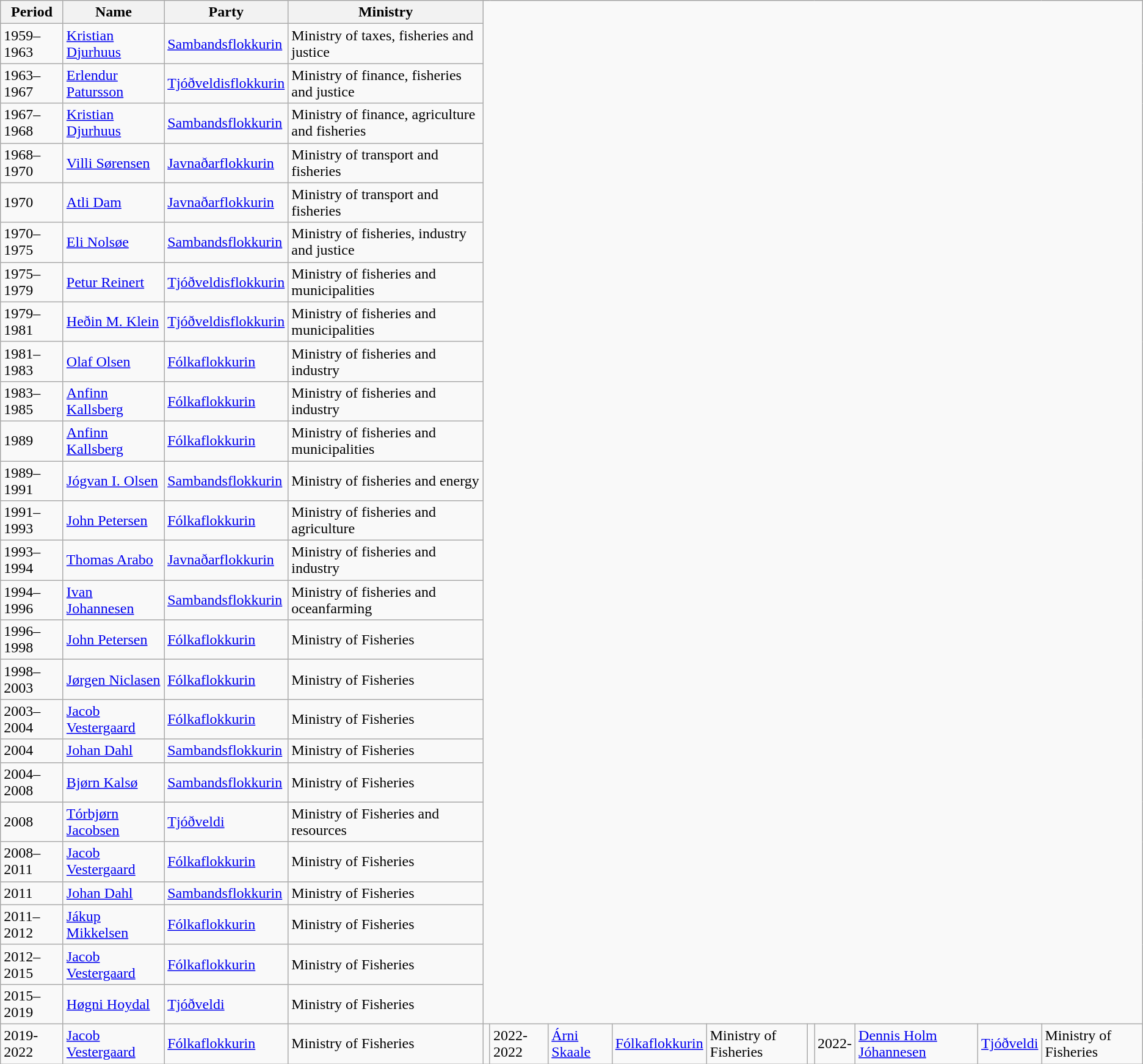<table class="wikitable sortable">
<tr>
<th>Period</th>
<th>Name</th>
<th>Party</th>
<th class="unsortable">Ministry</th>
</tr>
<tr>
<td>1959–1963</td>
<td><a href='#'>Kristian Djurhuus</a></td>
<td><a href='#'>Sambandsflokkurin</a></td>
<td>Ministry of taxes, fisheries and justice</td>
</tr>
<tr>
<td>1963–1967</td>
<td><a href='#'>Erlendur Patursson</a></td>
<td><a href='#'>Tjóðveldisflokkurin</a></td>
<td>Ministry of finance, fisheries and justice</td>
</tr>
<tr>
<td>1967–1968</td>
<td><a href='#'>Kristian Djurhuus</a></td>
<td><a href='#'>Sambandsflokkurin</a></td>
<td>Ministry of finance, agriculture and fisheries</td>
</tr>
<tr>
<td>1968–1970</td>
<td><a href='#'>Villi Sørensen</a></td>
<td><a href='#'>Javnaðarflokkurin</a></td>
<td>Ministry of transport and fisheries</td>
</tr>
<tr>
<td>1970</td>
<td><a href='#'>Atli Dam</a></td>
<td><a href='#'>Javnaðarflokkurin</a></td>
<td>Ministry of transport and fisheries</td>
</tr>
<tr>
<td>1970–1975</td>
<td><a href='#'>Eli Nolsøe</a></td>
<td><a href='#'>Sambandsflokkurin</a></td>
<td>Ministry of fisheries, industry and justice</td>
</tr>
<tr>
<td>1975–1979</td>
<td><a href='#'>Petur Reinert</a></td>
<td><a href='#'>Tjóðveldisflokkurin</a></td>
<td>Ministry of fisheries and municipalities</td>
</tr>
<tr>
<td>1979–1981</td>
<td><a href='#'>Heðin M. Klein</a></td>
<td><a href='#'>Tjóðveldisflokkurin</a></td>
<td>Ministry of fisheries and municipalities</td>
</tr>
<tr>
<td>1981–1983</td>
<td><a href='#'>Olaf Olsen</a></td>
<td><a href='#'>Fólkaflokkurin</a></td>
<td>Ministry of fisheries and industry</td>
</tr>
<tr>
<td>1983–1985</td>
<td><a href='#'>Anfinn Kallsberg</a></td>
<td><a href='#'>Fólkaflokkurin</a></td>
<td>Ministry of fisheries and industry</td>
</tr>
<tr>
<td>1989</td>
<td><a href='#'>Anfinn Kallsberg</a></td>
<td><a href='#'>Fólkaflokkurin</a></td>
<td>Ministry of fisheries and municipalities</td>
</tr>
<tr>
<td>1989–1991</td>
<td><a href='#'>Jógvan I. Olsen</a></td>
<td><a href='#'>Sambandsflokkurin</a></td>
<td>Ministry of fisheries and energy</td>
</tr>
<tr>
<td>1991–1993</td>
<td><a href='#'>John Petersen</a></td>
<td><a href='#'>Fólkaflokkurin</a></td>
<td>Ministry of fisheries and agriculture</td>
</tr>
<tr>
<td>1993–1994</td>
<td><a href='#'>Thomas Arabo</a></td>
<td><a href='#'>Javnaðarflokkurin</a></td>
<td>Ministry of fisheries and industry</td>
</tr>
<tr>
<td>1994–1996</td>
<td><a href='#'>Ivan Johannesen</a></td>
<td><a href='#'>Sambandsflokkurin</a></td>
<td>Ministry of fisheries and oceanfarming</td>
</tr>
<tr>
<td>1996–1998</td>
<td><a href='#'>John Petersen</a></td>
<td><a href='#'>Fólkaflokkurin</a></td>
<td>Ministry of Fisheries</td>
</tr>
<tr>
<td>1998–2003</td>
<td><a href='#'>Jørgen Niclasen</a></td>
<td><a href='#'>Fólkaflokkurin</a></td>
<td>Ministry of Fisheries</td>
</tr>
<tr>
<td>2003–2004</td>
<td><a href='#'>Jacob Vestergaard</a></td>
<td><a href='#'>Fólkaflokkurin</a></td>
<td>Ministry of Fisheries</td>
</tr>
<tr>
<td>2004</td>
<td><a href='#'>Johan Dahl</a></td>
<td><a href='#'>Sambandsflokkurin</a></td>
<td>Ministry of Fisheries</td>
</tr>
<tr>
<td>2004–2008</td>
<td><a href='#'>Bjørn Kalsø</a></td>
<td><a href='#'>Sambandsflokkurin</a></td>
<td>Ministry of Fisheries</td>
</tr>
<tr>
<td>2008</td>
<td><a href='#'>Tórbjørn Jacobsen</a></td>
<td><a href='#'>Tjóðveldi</a></td>
<td>Ministry of Fisheries and resources</td>
</tr>
<tr>
<td>2008–2011</td>
<td><a href='#'>Jacob Vestergaard</a></td>
<td><a href='#'>Fólkaflokkurin</a></td>
<td>Ministry of Fisheries</td>
</tr>
<tr>
<td>2011</td>
<td><a href='#'>Johan Dahl</a></td>
<td><a href='#'>Sambandsflokkurin</a></td>
<td>Ministry of Fisheries</td>
</tr>
<tr>
<td>2011–2012</td>
<td><a href='#'>Jákup Mikkelsen</a></td>
<td><a href='#'>Fólkaflokkurin</a></td>
<td>Ministry of Fisheries</td>
</tr>
<tr>
<td>2012–2015</td>
<td><a href='#'>Jacob Vestergaard</a></td>
<td><a href='#'>Fólkaflokkurin</a></td>
<td>Ministry of Fisheries</td>
</tr>
<tr>
<td>2015–2019</td>
<td><a href='#'>Høgni Hoydal</a></td>
<td><a href='#'>Tjóðveldi</a></td>
<td>Ministry of Fisheries</td>
</tr>
<tr>
<td>2019-2022</td>
<td><a href='#'>Jacob Vestergaard</a></td>
<td><a href='#'>Fólkaflokkurin</a></td>
<td>Ministry of Fisheries</td>
<td></td>
<td>2022-2022</td>
<td><a href='#'>Árni Skaale</a></td>
<td><a href='#'>Fólkaflokkurin</a></td>
<td>Ministry of Fisheries</td>
<td></td>
<td>2022-</td>
<td><a href='#'>Dennis Holm Jóhannesen</a></td>
<td><a href='#'>Tjóðveldi</a></td>
<td>Ministry of Fisheries</td>
</tr>
</table>
